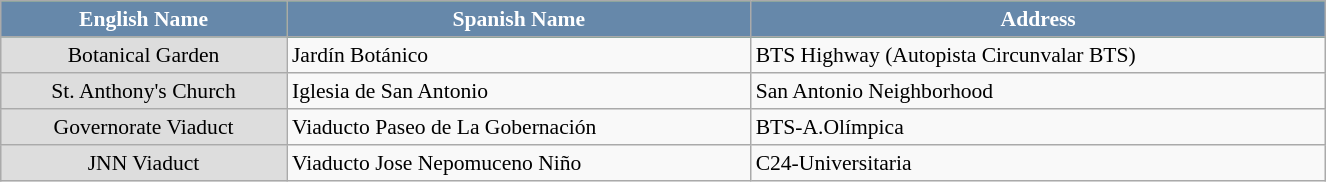<table class="wikitable sortable"  style="margin:auto; font-size:90%; width:70%; border:0; text-align:center; line-height:120%;">
<tr style="background:green;">
<th style="background: #6688AA; color: white;">English Name</th>
<th style="background: #6688AA; color: white;">Spanish Name</th>
<th style="background: #6688AA; color: white;">Address</th>
</tr>
<tr>
<td style="background:#ddd;">Botanical Garden</td>
<td style="text-align:left;">Jardín Botánico</td>
<td style="text-align:left;">BTS Highway (Autopista Circunvalar BTS)</td>
</tr>
<tr>
<td style="background:#ddd;">St. Anthony's Church</td>
<td style="text-align:left;">Iglesia de San Antonio</td>
<td style="text-align:left;">San Antonio Neighborhood</td>
</tr>
<tr>
<td style="background:#ddd;">Governorate Viaduct</td>
<td style="text-align:left;">Viaducto Paseo de La Gobernación</td>
<td style="text-align:left;">BTS-A.Olímpica</td>
</tr>
<tr>
<td style="background:#ddd;">JNN Viaduct</td>
<td style="text-align:left;">Viaducto Jose Nepomuceno Niño</td>
<td style="text-align:left;">C24-Universitaria</td>
</tr>
</table>
